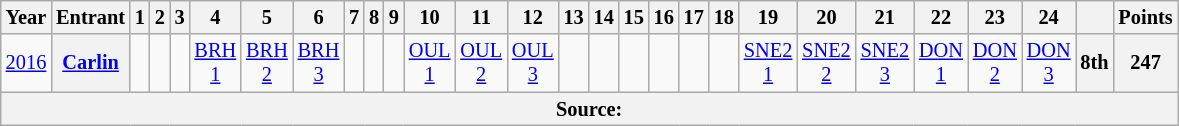<table class="wikitable" style="text-align:center; font-size:85%">
<tr>
<th>Year</th>
<th>Entrant</th>
<th>1</th>
<th>2</th>
<th>3</th>
<th>4</th>
<th>5</th>
<th>6</th>
<th>7</th>
<th>8</th>
<th>9</th>
<th>10</th>
<th>11</th>
<th>12</th>
<th>13</th>
<th>14</th>
<th>15</th>
<th>16</th>
<th>17</th>
<th>18</th>
<th>19</th>
<th>20</th>
<th>21</th>
<th>22</th>
<th>23</th>
<th>24</th>
<th></th>
<th>Points</th>
</tr>
<tr>
<td id=2016T><a href='#'>2016</a></td>
<th nowrap><a href='#'>Carlin</a></th>
<td></td>
<td></td>
<td></td>
<td><a href='#'>BRH<br>1</a></td>
<td><a href='#'>BRH<br>2</a></td>
<td><a href='#'>BRH<br>3</a></td>
<td></td>
<td></td>
<td></td>
<td><a href='#'>OUL<br>1</a></td>
<td><a href='#'>OUL<br>2</a></td>
<td><a href='#'>OUL<br>3</a></td>
<td></td>
<td></td>
<td></td>
<td></td>
<td></td>
<td></td>
<td><a href='#'>SNE2<br>1</a></td>
<td><a href='#'>SNE2<br>2</a></td>
<td><a href='#'>SNE2<br>3</a></td>
<td><a href='#'>DON<br>1</a></td>
<td><a href='#'>DON<br>2</a></td>
<td><a href='#'>DON<br>3</a></td>
<th>8th</th>
<th>247</th>
</tr>
<tr>
<th colspan="100">Source:</th>
</tr>
</table>
